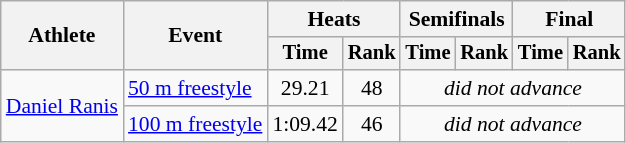<table class=wikitable style="font-size:90%">
<tr>
<th rowspan=2>Athlete</th>
<th rowspan=2>Event</th>
<th colspan=2>Heats</th>
<th colspan=2>Semifinals</th>
<th colspan=2>Final</th>
</tr>
<tr style="font-size:95%">
<th>Time</th>
<th>Rank</th>
<th>Time</th>
<th>Rank</th>
<th>Time</th>
<th>Rank</th>
</tr>
<tr align=center>
<td rowspan=2 align=left><a href='#'>Daniel Ranis</a></td>
<td align=left><a href='#'>50 m freestyle</a></td>
<td>29.21</td>
<td>48</td>
<td Colspan=4><em>did not advance</em></td>
</tr>
<tr align=center>
<td align=left><a href='#'>100 m freestyle</a></td>
<td>1:09.42</td>
<td>46</td>
<td Colspan=4><em>did not advance</em></td>
</tr>
</table>
